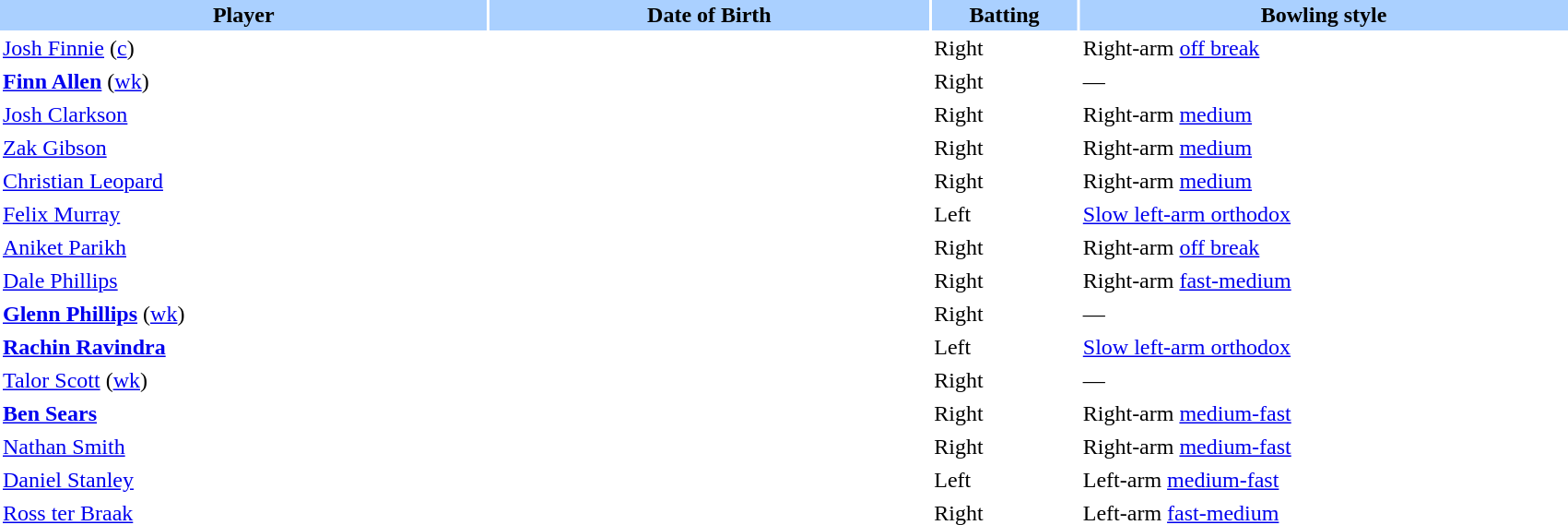<table border="0" cellspacing="2" cellpadding="2" style="width:90%;">
<tr style="background:#aad0ff;">
<th width=20%>Player</th>
<th width=18%>Date of Birth</th>
<th width=6%>Batting</th>
<th width=20%>Bowling style</th>
</tr>
<tr>
<td><a href='#'>Josh Finnie</a> (<a href='#'>c</a>)</td>
<td></td>
<td>Right</td>
<td>Right-arm <a href='#'>off break</a></td>
</tr>
<tr>
<td><strong><a href='#'>Finn Allen</a></strong> (<a href='#'>wk</a>)</td>
<td></td>
<td>Right</td>
<td>—</td>
</tr>
<tr>
<td><a href='#'>Josh Clarkson</a></td>
<td></td>
<td>Right</td>
<td>Right-arm <a href='#'>medium</a></td>
</tr>
<tr>
<td><a href='#'>Zak Gibson</a></td>
<td></td>
<td>Right</td>
<td>Right-arm <a href='#'>medium</a></td>
</tr>
<tr>
<td><a href='#'>Christian Leopard</a></td>
<td></td>
<td>Right</td>
<td>Right-arm <a href='#'>medium</a></td>
</tr>
<tr>
<td><a href='#'>Felix Murray</a></td>
<td></td>
<td>Left</td>
<td><a href='#'>Slow left-arm orthodox</a></td>
</tr>
<tr>
<td><a href='#'>Aniket Parikh</a></td>
<td></td>
<td>Right</td>
<td>Right-arm <a href='#'>off break</a></td>
</tr>
<tr>
<td><a href='#'>Dale Phillips</a></td>
<td></td>
<td>Right</td>
<td>Right-arm <a href='#'>fast-medium</a></td>
</tr>
<tr>
<td><strong><a href='#'>Glenn Phillips</a></strong> (<a href='#'>wk</a>)</td>
<td></td>
<td>Right</td>
<td>—</td>
</tr>
<tr>
<td><strong><a href='#'>Rachin Ravindra</a></strong></td>
<td></td>
<td>Left</td>
<td><a href='#'>Slow left-arm orthodox</a></td>
</tr>
<tr>
<td><a href='#'>Talor Scott</a> (<a href='#'>wk</a>)</td>
<td></td>
<td>Right</td>
<td>—</td>
</tr>
<tr>
<td><strong><a href='#'>Ben Sears</a></strong></td>
<td></td>
<td>Right</td>
<td>Right-arm <a href='#'>medium-fast</a></td>
</tr>
<tr>
<td><a href='#'>Nathan Smith</a></td>
<td></td>
<td>Right</td>
<td>Right-arm <a href='#'>medium-fast</a></td>
</tr>
<tr>
<td><a href='#'>Daniel Stanley</a></td>
<td></td>
<td>Left</td>
<td>Left-arm <a href='#'>medium-fast</a></td>
</tr>
<tr>
<td><a href='#'>Ross ter Braak</a></td>
<td></td>
<td>Right</td>
<td>Left-arm <a href='#'>fast-medium</a></td>
</tr>
</table>
